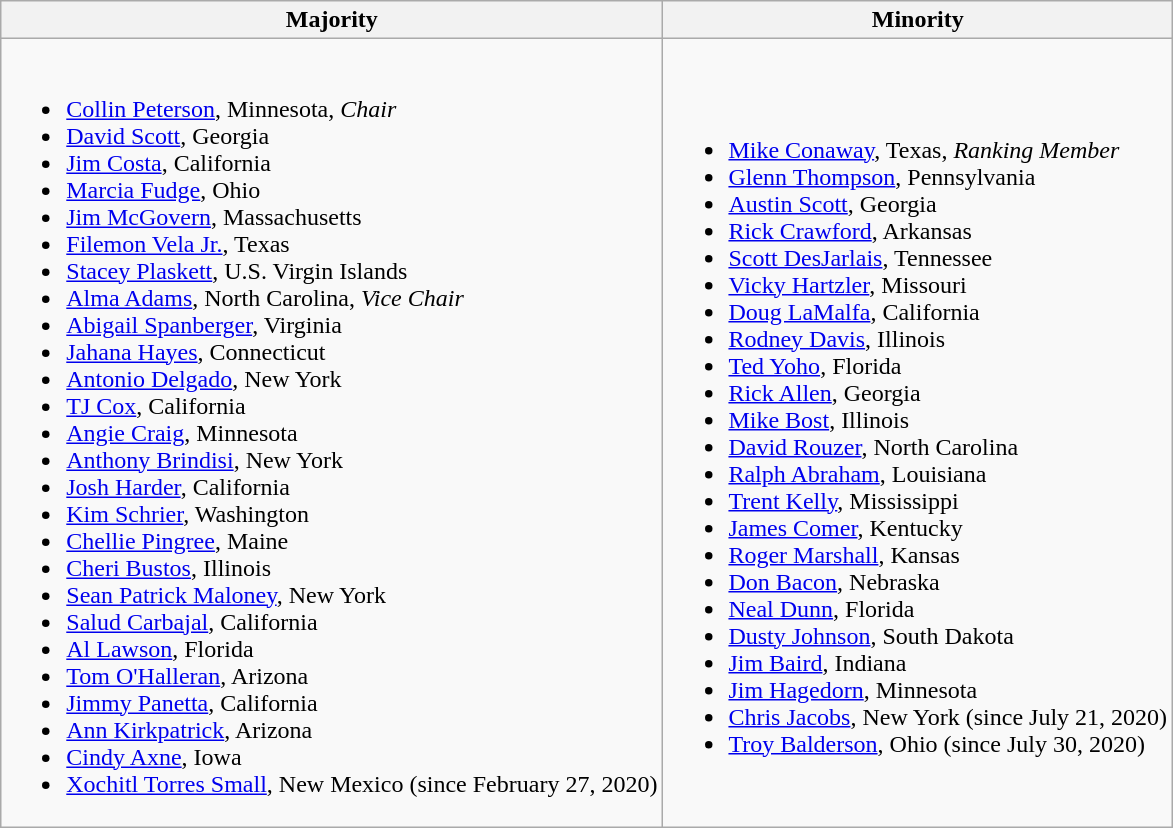<table class=wikitable>
<tr>
<th>Majority</th>
<th>Minority</th>
</tr>
<tr>
<td><br><ul><li><a href='#'>Collin Peterson</a>, Minnesota, <em>Chair</em></li><li><a href='#'>David Scott</a>, Georgia</li><li><a href='#'>Jim Costa</a>, California</li><li><a href='#'>Marcia Fudge</a>, Ohio</li><li><a href='#'>Jim McGovern</a>, Massachusetts</li><li><a href='#'>Filemon Vela Jr.</a>, Texas</li><li><a href='#'>Stacey Plaskett</a>, U.S. Virgin Islands</li><li><a href='#'>Alma Adams</a>, North Carolina, <em>Vice Chair</em></li><li><a href='#'>Abigail Spanberger</a>, Virginia</li><li><a href='#'>Jahana Hayes</a>, Connecticut</li><li><a href='#'>Antonio Delgado</a>, New York</li><li><a href='#'>TJ Cox</a>, California</li><li><a href='#'>Angie Craig</a>, Minnesota</li><li><a href='#'>Anthony Brindisi</a>, New York</li><li><a href='#'>Josh Harder</a>, California</li><li><a href='#'>Kim Schrier</a>, Washington</li><li><a href='#'>Chellie Pingree</a>, Maine</li><li><a href='#'>Cheri Bustos</a>, Illinois</li><li><a href='#'>Sean Patrick Maloney</a>, New York</li><li><a href='#'>Salud Carbajal</a>, California</li><li><a href='#'>Al Lawson</a>, Florida</li><li><a href='#'>Tom O'Halleran</a>, Arizona</li><li><a href='#'>Jimmy Panetta</a>, California</li><li><a href='#'>Ann Kirkpatrick</a>, Arizona</li><li><a href='#'>Cindy Axne</a>, Iowa</li><li><a href='#'>Xochitl Torres Small</a>, New Mexico (since February 27, 2020)</li></ul></td>
<td><br><ul><li><a href='#'>Mike Conaway</a>, Texas, <em>Ranking Member</em></li><li><a href='#'>Glenn Thompson</a>, Pennsylvania</li><li><a href='#'>Austin Scott</a>, Georgia</li><li><a href='#'>Rick Crawford</a>, Arkansas</li><li><a href='#'>Scott DesJarlais</a>, Tennessee</li><li><a href='#'>Vicky Hartzler</a>, Missouri</li><li><a href='#'>Doug LaMalfa</a>, California</li><li><a href='#'>Rodney Davis</a>, Illinois</li><li><a href='#'>Ted Yoho</a>, Florida</li><li><a href='#'>Rick Allen</a>, Georgia</li><li><a href='#'>Mike Bost</a>, Illinois</li><li><a href='#'>David Rouzer</a>, North Carolina</li><li><a href='#'>Ralph Abraham</a>, Louisiana</li><li><a href='#'>Trent Kelly</a>, Mississippi</li><li><a href='#'>James Comer</a>, Kentucky</li><li><a href='#'>Roger Marshall</a>, Kansas</li><li><a href='#'>Don Bacon</a>, Nebraska</li><li><a href='#'>Neal Dunn</a>, Florida</li><li><a href='#'>Dusty Johnson</a>, South Dakota</li><li><a href='#'>Jim Baird</a>, Indiana</li><li><a href='#'>Jim Hagedorn</a>, Minnesota</li><li><a href='#'>Chris Jacobs</a>, New York (since July 21, 2020)</li><li><a href='#'>Troy Balderson</a>, Ohio (since July 30, 2020)</li></ul></td>
</tr>
</table>
